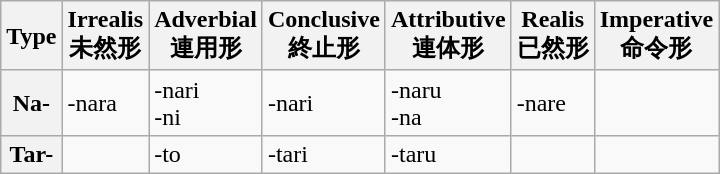<table class="wikitable">
<tr>
<th>Type</th>
<th>Irrealis<br>未然形</th>
<th>Adverbial<br>連用形</th>
<th>Conclusive<br>終止形</th>
<th>Attributive<br>連体形</th>
<th>Realis<br>已然形</th>
<th>Imperative<br>命令形</th>
</tr>
<tr>
<th>Na-</th>
<td>-nara</td>
<td>-nari<br>-ni</td>
<td>-nari</td>
<td>-naru<br>-na</td>
<td>-nare</td>
<td> </td>
</tr>
<tr>
<th>Tar-</th>
<td> </td>
<td>-to</td>
<td>-tari</td>
<td>-taru</td>
<td> </td>
<td> </td>
</tr>
</table>
